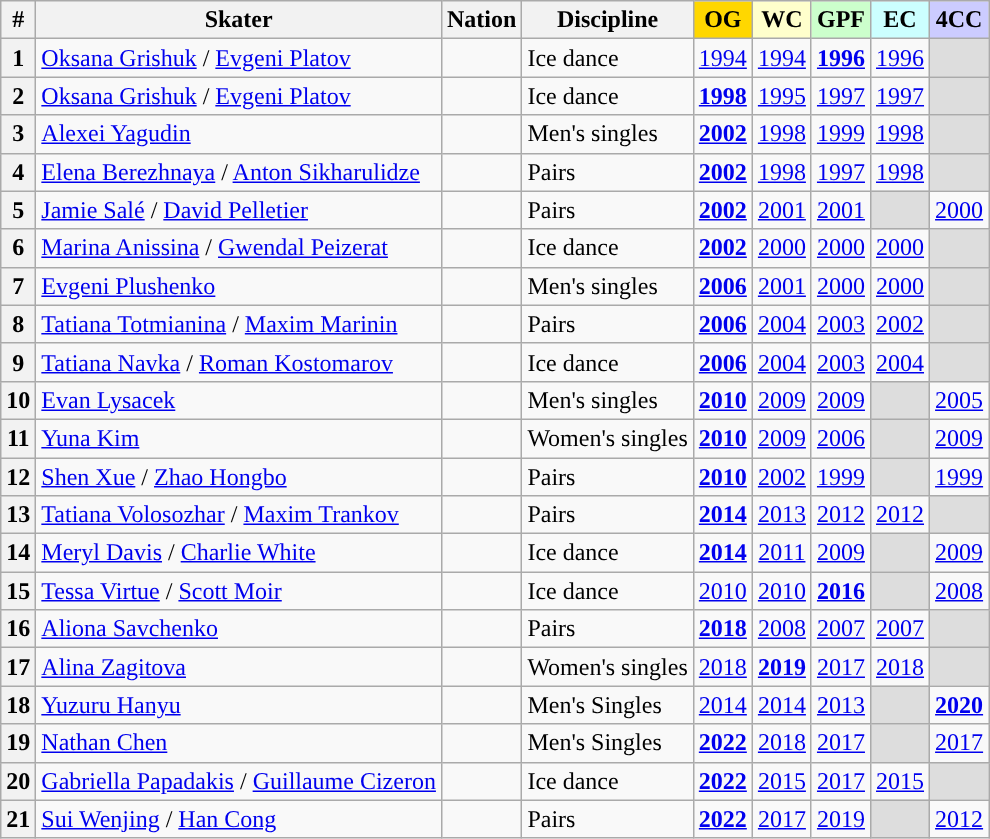<table class="wikitable sortable" style="text-align: center;">
<tr>
<th>#</th>
<th>Skater</th>
<th>Nation</th>
<th>Discipline</th>
<th style="background-color: gold;">OG</th>
<th style="background-color: #ffc;">WC</th>
<th style="background-color: #cfc;">GPF</th>
<th style="background-color: #cff;">EC</th>
<th style="background-color: #ccf;">4CC</th>
</tr>
<tr>
<th>1</th>
<td style="text-align: left;"><a href='#'>Oksana Grishuk</a> / <a href='#'>Evgeni Platov</a></td>
<td></td>
<td style="text-align: left;">Ice dance</td>
<td><a href='#'>1994</a></td>
<td><a href='#'>1994</a></td>
<td><strong><a href='#'>1996</a></strong></td>
<td><a href='#'>1996</a></td>
<td style="background-color: #ddd;"></td>
</tr>
<tr>
<th>2</th>
<td style="text-align: left;"><a href='#'>Oksana Grishuk</a> / <a href='#'>Evgeni Platov</a></td>
<td></td>
<td style="text-align: left;">Ice dance</td>
<td><strong><a href='#'>1998</a></strong></td>
<td><a href='#'>1995</a></td>
<td><a href='#'>1997</a></td>
<td><a href='#'>1997</a></td>
<td style="background-color: #ddd;"></td>
</tr>
<tr>
<th>3</th>
<td style="text-align: left;"><a href='#'>Alexei Yagudin</a></td>
<td></td>
<td style="text-align: left;">Men's singles</td>
<td><strong><a href='#'>2002</a></strong></td>
<td><a href='#'>1998</a></td>
<td><a href='#'>1999</a></td>
<td><a href='#'>1998</a></td>
<td style="background-color: #ddd;"></td>
</tr>
<tr>
<th>4</th>
<td style="text-align: left;"><a href='#'>Elena Berezhnaya</a> / <a href='#'>Anton Sikharulidze</a></td>
<td></td>
<td style="text-align: left;">Pairs</td>
<td><strong><a href='#'>2002</a></strong></td>
<td><a href='#'>1998</a></td>
<td><a href='#'>1997</a></td>
<td><a href='#'>1998</a></td>
<td style="background-color: #ddd;"></td>
</tr>
<tr>
<th>5</th>
<td style="text-align: left;"><a href='#'>Jamie Salé</a> / <a href='#'>David Pelletier</a></td>
<td></td>
<td style="text-align: left;">Pairs</td>
<td><strong><a href='#'>2002</a></strong></td>
<td><a href='#'>2001</a></td>
<td><a href='#'>2001</a></td>
<td style="background-color: #ddd;"></td>
<td><a href='#'>2000</a></td>
</tr>
<tr>
<th>6</th>
<td style="text-align: left;"><a href='#'>Marina Anissina</a> / <a href='#'>Gwendal Peizerat</a></td>
<td></td>
<td style="text-align: left;">Ice dance</td>
<td><strong><a href='#'>2002</a></strong></td>
<td><a href='#'>2000</a></td>
<td><a href='#'>2000</a></td>
<td><a href='#'>2000</a></td>
<td style="background-color: #ddd;"></td>
</tr>
<tr>
<th>7</th>
<td style="text-align: left;"><a href='#'>Evgeni Plushenko</a></td>
<td></td>
<td style="text-align: left;">Men's singles</td>
<td><strong><a href='#'>2006</a></strong></td>
<td><a href='#'>2001</a></td>
<td><a href='#'>2000</a></td>
<td><a href='#'>2000</a></td>
<td style="background-color: #ddd;"></td>
</tr>
<tr>
<th>8</th>
<td style="text-align: left;"><a href='#'>Tatiana Totmianina</a> / <a href='#'>Maxim Marinin</a></td>
<td></td>
<td style="text-align: left;">Pairs</td>
<td><strong><a href='#'>2006</a></strong></td>
<td><a href='#'>2004</a></td>
<td><a href='#'>2003</a></td>
<td><a href='#'>2002</a></td>
<td style="background-color: #ddd;"></td>
</tr>
<tr>
<th>9</th>
<td style="text-align: left;"><a href='#'>Tatiana Navka</a> / <a href='#'>Roman Kostomarov</a></td>
<td></td>
<td style="text-align: left;">Ice dance</td>
<td><strong><a href='#'>2006</a></strong></td>
<td><a href='#'>2004</a></td>
<td><a href='#'>2003</a></td>
<td><a href='#'>2004</a></td>
<td style="background-color: #ddd;"></td>
</tr>
<tr>
<th>10</th>
<td style="text-align: left;"><a href='#'>Evan Lysacek</a></td>
<td></td>
<td style="text-align: left;">Men's singles</td>
<td><strong><a href='#'>2010</a></strong></td>
<td><a href='#'>2009</a></td>
<td><a href='#'>2009</a></td>
<td style="background-color: #ddd;"></td>
<td><a href='#'>2005</a></td>
</tr>
<tr>
<th>11</th>
<td style="text-align: left;"><a href='#'>Yuna Kim</a></td>
<td></td>
<td style="text-align: left;">Women's singles</td>
<td><strong><a href='#'>2010</a></strong></td>
<td><a href='#'>2009</a></td>
<td><a href='#'>2006</a></td>
<td style="background-color: #ddd;"></td>
<td><a href='#'>2009</a></td>
</tr>
<tr>
<th>12</th>
<td style="text-align: left;"><a href='#'>Shen Xue</a> / <a href='#'>Zhao Hongbo</a></td>
<td></td>
<td style="text-align: left;">Pairs</td>
<td><strong><a href='#'>2010</a></strong></td>
<td><a href='#'>2002</a></td>
<td><a href='#'>1999</a></td>
<td style="background-color: #ddd;"></td>
<td><a href='#'>1999</a></td>
</tr>
<tr>
<th>13</th>
<td style="text-align: left;"><a href='#'>Tatiana Volosozhar</a> / <a href='#'>Maxim Trankov</a></td>
<td></td>
<td style="text-align: left;">Pairs</td>
<td><strong><a href='#'>2014</a></strong></td>
<td><a href='#'>2013</a></td>
<td><a href='#'>2012</a></td>
<td><a href='#'>2012</a></td>
<td style="background-color: #ddd;"></td>
</tr>
<tr>
<th>14</th>
<td style="text-align: left;"><a href='#'>Meryl Davis</a> / <a href='#'>Charlie White</a></td>
<td></td>
<td style="text-align: left;">Ice dance</td>
<td><strong><a href='#'>2014</a></strong></td>
<td><a href='#'>2011</a></td>
<td><a href='#'>2009</a></td>
<td style="background-color: #ddd;"></td>
<td><a href='#'>2009</a></td>
</tr>
<tr>
<th>15</th>
<td style="text-align: left;"><a href='#'>Tessa Virtue</a> / <a href='#'>Scott Moir</a></td>
<td></td>
<td style="text-align: left;">Ice dance</td>
<td><a href='#'>2010</a></td>
<td><a href='#'>2010</a></td>
<td><strong><a href='#'>2016</a></strong></td>
<td style="background-color: #ddd;"></td>
<td><a href='#'>2008</a></td>
</tr>
<tr>
<th>16</th>
<td style="text-align: left;"><a href='#'>Aliona Savchenko</a> </td>
<td></td>
<td style="text-align: left;">Pairs</td>
<td><strong><a href='#'>2018</a></strong></td>
<td><a href='#'>2008</a></td>
<td><a href='#'>2007</a></td>
<td><a href='#'>2007</a></td>
<td style="background-color: #ddd;"></td>
</tr>
<tr>
<th>17</th>
<td style="text-align: left;"><a href='#'>Alina Zagitova</a></td>
<td></td>
<td style="text-align: left;">Women's singles</td>
<td><a href='#'>2018</a></td>
<td><strong><a href='#'>2019</a></strong></td>
<td><a href='#'>2017</a></td>
<td><a href='#'>2018</a></td>
<td style="background-color: #ddd;"></td>
</tr>
<tr>
<th>18</th>
<td style="text-align: left;"><a href='#'>Yuzuru Hanyu</a></td>
<td></td>
<td style="text-align: left;“">Men's Singles</td>
<td><a href='#'>2014</a></td>
<td><a href='#'>2014</a></td>
<td><a href='#'>2013</a></td>
<td style="background-color: #ddd;"></td>
<td><strong><a href='#'>2020</a></strong></td>
</tr>
<tr>
<th>19</th>
<td style="text-align: left;"><a href='#'>Nathan Chen</a></td>
<td></td>
<td style="text-align: left;“">Men's Singles</td>
<td><a href='#'><strong>2022</strong></a></td>
<td><a href='#'>2018</a></td>
<td><a href='#'>2017</a></td>
<td style="background-color: #ddd;"></td>
<td><a href='#'>2017</a></td>
</tr>
<tr>
<th>20</th>
<td style="text-align: left;"><a href='#'>Gabriella Papadakis</a> / <a href='#'>Guillaume Cizeron</a></td>
<td></td>
<td style="text-align: left;">Ice dance</td>
<td><a href='#'><strong>2022</strong></a></td>
<td><a href='#'>2015</a></td>
<td><a href='#'>2017</a></td>
<td><a href='#'>2015</a></td>
<td style="background-color: #ddd;"></td>
</tr>
<tr>
<th>21</th>
<td style="text-align: left;"><a href='#'>Sui Wenjing</a> / <a href='#'>Han Cong</a></td>
<td></td>
<td style="text-align: left;">Pairs</td>
<td><strong><a href='#'>2022</a></strong></td>
<td><a href='#'>2017</a></td>
<td><a href='#'>2019</a></td>
<td style="background-color: #ddd; "></td>
<td><a href='#'>2012</a></td>
</tr>
</table>
